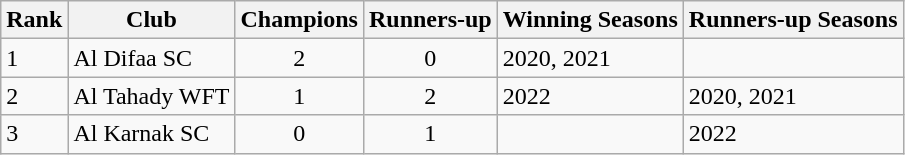<table class="wikitable">
<tr>
<th>Rank</th>
<th>Club</th>
<th>Champions</th>
<th>Runners-up</th>
<th>Winning Seasons</th>
<th>Runners-up Seasons</th>
</tr>
<tr>
<td>1</td>
<td>Al Difaa SC</td>
<td align=center>2</td>
<td align=center>0</td>
<td>2020, 2021</td>
<td></td>
</tr>
<tr>
<td>2</td>
<td>Al Tahady WFT</td>
<td align=center>1</td>
<td align=center>2</td>
<td>2022</td>
<td>2020, 2021</td>
</tr>
<tr>
<td>3</td>
<td>Al Karnak SC</td>
<td align=center>0</td>
<td align=center>1</td>
<td></td>
<td>2022</td>
</tr>
</table>
